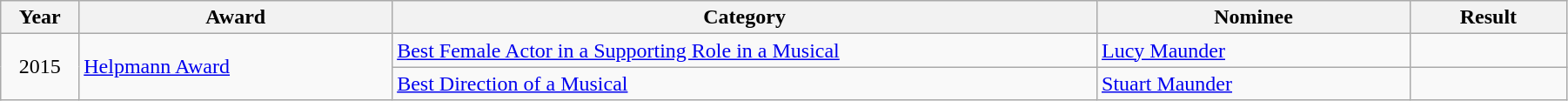<table class="wikitable" width="95%">
<tr>
<th width="5%">Year</th>
<th width="20%">Award</th>
<th width="45%">Category</th>
<th width="20%">Nominee</th>
<th width="10%">Result</th>
</tr>
<tr>
<td rowspan="2" align="center">2015</td>
<td rowspan="2"><a href='#'>Helpmann Award</a></td>
<td><a href='#'>Best Female Actor in a Supporting Role in a Musical</a></td>
<td><a href='#'>Lucy Maunder</a></td>
<td></td>
</tr>
<tr>
<td><a href='#'>Best Direction of a Musical</a></td>
<td><a href='#'>Stuart Maunder</a></td>
<td></td>
</tr>
</table>
